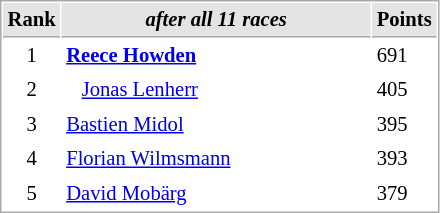<table cellspacing="1" cellpadding="3" style="border:1px solid #aaa; font-size:86%;">
<tr style="background:#e4e4e4;">
<th style="border-bottom:1px solid #aaa; width:10px;">Rank</th>
<th style="border-bottom:1px solid #aaa; width:200px;"><em>after all 11 races</em></th>
<th style="border-bottom:1px solid #aaa; width:20px;">Points</th>
</tr>
<tr>
<td align=center>1</td>
<td><strong> <a href='#'>Reece Howden</a></strong></td>
<td>691</td>
</tr>
<tr>
<td align=center>2</td>
<td>   <a href='#'>Jonas Lenherr</a></td>
<td>405</td>
</tr>
<tr>
<td align=center>3</td>
<td> <a href='#'>Bastien Midol</a></td>
<td>395</td>
</tr>
<tr>
<td align=center>4</td>
<td> <a href='#'>Florian Wilmsmann</a></td>
<td>393</td>
</tr>
<tr>
<td align=center>5</td>
<td> <a href='#'>David Mobärg</a></td>
<td>379</td>
</tr>
</table>
